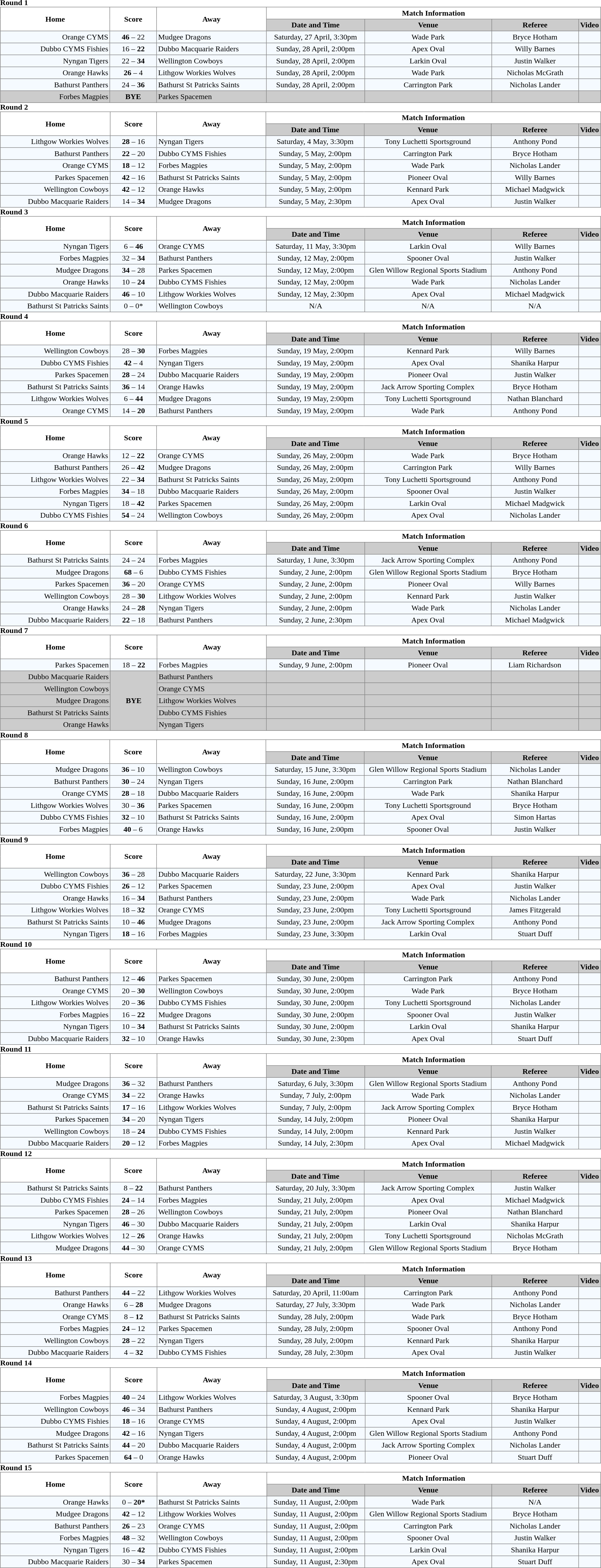<table class="mw-collapsible mw-collapsed" width="100%">
<tr>
<td valign="left" width="25%"><br><strong>Round 1</strong><table border="1" cellpadding="3" cellspacing="0" width="100%" style="border-collapse:collapse;  text-align:center;">
<tr>
<th rowspan="2" width="19%">Home</th>
<th rowspan="2" width="8%">Score</th>
<th rowspan="2" width="19%">Away</th>
<th colspan="4">Match Information</th>
</tr>
<tr style="background:#CCCCCC">
<th width="17%">Date and Time</th>
<th width="22%">Venue</th>
<th width="50%">Referee</th>
<th>Video</th>
</tr>
<tr style="text-align:center; background:#f5faff;">
<td align="right">Orange CYMS </td>
<td><strong>46</strong> – 22</td>
<td align="left"> Mudgee Dragons</td>
<td>Saturday, 27 April, 3:30pm</td>
<td>Wade Park</td>
<td>Bryce Hotham</td>
<td></td>
</tr>
<tr style="text-align:center; background:#f5faff;">
<td align="right">Dubbo CYMS Fishies </td>
<td>16 – <strong>22</strong></td>
<td align="left"> Dubbo Macquarie Raiders</td>
<td>Sunday, 28 April, 2:00pm</td>
<td>Apex Oval</td>
<td>Willy Barnes</td>
<td></td>
</tr>
<tr style="text-align:center; background:#f5faff;">
<td align="right">Nyngan Tigers </td>
<td>22 – <strong>34</strong></td>
<td align="left"> Wellington Cowboys</td>
<td>Sunday, 28 April, 2:00pm</td>
<td>Larkin Oval</td>
<td>Justin Walker</td>
<td></td>
</tr>
<tr style="text-align:center; background:#f5faff;">
<td align="right">Orange Hawks </td>
<td><strong>26</strong> – 4</td>
<td align="left"> Lithgow Workies Wolves</td>
<td>Sunday, 28 April, 2:00pm</td>
<td>Wade Park</td>
<td>Nicholas McGrath</td>
<td></td>
</tr>
<tr style="text-align:center; background:#f5faff;">
<td align="right">Bathurst Panthers </td>
<td>24 – <strong>36</strong></td>
<td align="left"> Bathurst St Patricks Saints</td>
<td>Sunday, 28 April, 2:00pm</td>
<td>Carrington Park</td>
<td>Nicholas Lander</td>
<td></td>
</tr>
<tr style="text-align:center; background:#CCCCCC;">
<td align="right">Forbes Magpies </td>
<td><strong>BYE</strong></td>
<td align="left"> Parkes Spacemen</td>
<td></td>
<td></td>
<td></td>
<td></td>
</tr>
</table>
<strong>Round 2</strong><table border="1" cellpadding="3" cellspacing="0" width="100%" style="border-collapse:collapse;  text-align:center;">
<tr>
<th rowspan="2" width="19%">Home</th>
<th rowspan="2" width="8%">Score</th>
<th rowspan="2" width="19%">Away</th>
<th colspan="4">Match Information</th>
</tr>
<tr style="background:#CCCCCC">
<th width="17%">Date and Time</th>
<th width="22%">Venue</th>
<th width="50%">Referee</th>
<th>Video</th>
</tr>
<tr style="text-align:center; background:#f5faff;">
<td align="right">Lithgow Workies Wolves </td>
<td><strong>28</strong> – 16</td>
<td align="left"> Nyngan Tigers</td>
<td>Saturday, 4 May, 3:30pm</td>
<td>Tony Luchetti Sportsground</td>
<td>Anthony Pond</td>
<td></td>
</tr>
<tr style="text-align:center; background:#f5faff;">
<td align="right">Bathurst Panthers </td>
<td><strong>22</strong> – 20</td>
<td align="left"> Dubbo CYMS Fishies</td>
<td>Sunday, 5 May, 2:00pm</td>
<td>Carrington Park</td>
<td>Bryce Hotham</td>
<td></td>
</tr>
<tr style="text-align:center; background:#f5faff;">
<td align="right">Orange CYMS </td>
<td><strong>18</strong> – 12</td>
<td align="left"> Forbes Magpies</td>
<td>Sunday, 5 May, 2:00pm</td>
<td>Wade Park</td>
<td>Nicholas Lander</td>
<td></td>
</tr>
<tr style="text-align:center; background:#f5faff;">
<td align="right">Parkes Spacemen </td>
<td><strong>42</strong> – 16</td>
<td align="left"> Bathurst St Patricks Saints</td>
<td>Sunday, 5 May, 2:00pm</td>
<td>Pioneer Oval</td>
<td>Willy Barnes</td>
<td></td>
</tr>
<tr style="text-align:center; background:#f5faff;">
<td align="right">Wellington Cowboys </td>
<td><strong>42</strong> – 12</td>
<td align="left"> Orange Hawks</td>
<td>Sunday, 5 May, 2:00pm</td>
<td>Kennard Park</td>
<td>Michael Madgwick</td>
<td></td>
</tr>
<tr style="text-align:center; background:#f5faff;">
<td align="right">Dubbo Macquarie Raiders </td>
<td>14 – <strong>34</strong></td>
<td align="left"> Mudgee Dragons</td>
<td>Sunday, 5 May, 2:30pm</td>
<td>Apex Oval</td>
<td>Justin Walker</td>
<td></td>
</tr>
</table>
<strong>Round 3</strong><table border="1" cellpadding="3" cellspacing="0" width="100%" style="border-collapse:collapse;  text-align:center;">
<tr>
<th rowspan="2" width="19%">Home</th>
<th rowspan="2" width="8%">Score</th>
<th rowspan="2" width="19%">Away</th>
<th colspan="4">Match Information</th>
</tr>
<tr style="background:#CCCCCC">
<th width="17%">Date and Time</th>
<th width="22%">Venue</th>
<th width="50%">Referee</th>
<th>Video</th>
</tr>
<tr style="text-align:center; background:#f5faff;">
<td align="right">Nyngan Tigers </td>
<td>6 – <strong>46</strong></td>
<td align="left"> Orange CYMS</td>
<td>Saturday, 11 May, 3:30pm</td>
<td>Larkin Oval</td>
<td>Willy Barnes</td>
<td></td>
</tr>
<tr style="text-align:center; background:#f5faff;">
<td align="right">Forbes Magpies </td>
<td>32 – <strong>34</strong></td>
<td align="left"> Bathurst Panthers</td>
<td>Sunday, 12 May, 2:00pm</td>
<td>Spooner Oval</td>
<td>Justin Walker</td>
<td></td>
</tr>
<tr style="text-align:center; background:#f5faff;">
<td align="right">Mudgee Dragons </td>
<td><strong>34</strong> – 28</td>
<td align="left"> Parkes Spacemen</td>
<td>Sunday, 12 May, 2:00pm</td>
<td>Glen Willow Regional Sports Stadium</td>
<td>Anthony Pond</td>
<td></td>
</tr>
<tr style="text-align:center; background:#f5faff;">
<td align="right">Orange Hawks </td>
<td>10 – <strong>24</strong></td>
<td align="left"> Dubbo CYMS Fishies</td>
<td>Sunday, 12 May, 2:00pm</td>
<td>Wade Park</td>
<td>Nicholas Lander</td>
<td></td>
</tr>
<tr style="text-align:center; background:#f5faff;">
<td align="right">Dubbo Macquarie Raiders </td>
<td><strong>46</strong> – 10</td>
<td align="left"> Lithgow Workies Wolves</td>
<td>Sunday, 12 May, 2:30pm</td>
<td>Apex Oval</td>
<td>Michael Madgwick</td>
<td></td>
</tr>
<tr style="text-align:center; background:#f5faff;">
<td align="right">Bathurst St Patricks Saints </td>
<td>0 – 0*</td>
<td align="left"> Wellington Cowboys</td>
<td>N/A</td>
<td>N/A</td>
<td>N/A</td>
<td></td>
</tr>
</table>
<strong>Round 4</strong><table border="1" cellpadding="3" cellspacing="0" width="100%" style="border-collapse:collapse;  text-align:center;">
<tr>
<th rowspan="2" width="19%">Home</th>
<th rowspan="2" width="8%">Score</th>
<th rowspan="2" width="19%">Away</th>
<th colspan="4">Match Information</th>
</tr>
<tr style="background:#CCCCCC">
<th width="17%">Date and Time</th>
<th width="22%">Venue</th>
<th width="50%">Referee</th>
<th>Video</th>
</tr>
<tr style="text-align:center; background:#f5faff;">
<td align="right">Wellington Cowboys </td>
<td>28 – <strong>30</strong></td>
<td align="left"> Forbes Magpies</td>
<td>Sunday, 19 May, 2:00pm</td>
<td>Kennard Park</td>
<td>Willy Barnes</td>
<td></td>
</tr>
<tr style="text-align:center; background:#f5faff;">
<td align="right">Dubbo CYMS Fishies </td>
<td><strong>42</strong> – 4</td>
<td align="left"> Nyngan Tigers</td>
<td>Sunday, 19 May, 2:00pm</td>
<td>Apex Oval</td>
<td>Shanika Harpur</td>
<td></td>
</tr>
<tr style="text-align:center; background:#f5faff;">
<td align="right">Parkes Spacemen </td>
<td><strong>28</strong> – 24</td>
<td align="left"> Dubbo Macquarie Raiders</td>
<td>Sunday, 19 May, 2:00pm</td>
<td>Pioneer Oval</td>
<td>Justin Walker</td>
<td></td>
</tr>
<tr style="text-align:center; background:#f5faff;">
<td align="right">Bathurst St Patricks Saints </td>
<td><strong>36</strong> – 14</td>
<td align="left"> Orange Hawks</td>
<td>Sunday, 19 May, 2:00pm</td>
<td>Jack Arrow Sporting Complex</td>
<td>Bryce Hotham</td>
<td></td>
</tr>
<tr style="text-align:center; background:#f5faff;">
<td align="right">Lithgow Workies Wolves </td>
<td>6 – <strong>44</strong></td>
<td align="left"> Mudgee Dragons</td>
<td>Sunday, 19 May, 2:00pm</td>
<td>Tony Luchetti Sportsground</td>
<td>Nathan Blanchard</td>
<td></td>
</tr>
<tr style="text-align:center; background:#f5faff;">
<td align="right">Orange CYMS </td>
<td>14 – <strong>20</strong></td>
<td align="left"> Bathurst Panthers</td>
<td>Sunday, 19 May, 2:00pm</td>
<td>Wade Park</td>
<td>Anthony Pond</td>
<td></td>
</tr>
</table>
<strong>Round 5</strong><table border="1" cellpadding="3" cellspacing="0" width="100%" style="border-collapse:collapse;  text-align:center;">
<tr>
<th rowspan="2" width="19%">Home</th>
<th rowspan="2" width="8%">Score</th>
<th rowspan="2" width="19%">Away</th>
<th colspan="4">Match Information</th>
</tr>
<tr style="background:#CCCCCC">
<th width="17%">Date and Time</th>
<th width="22%">Venue</th>
<th width="50%">Referee</th>
<th>Video</th>
</tr>
<tr style="text-align:center; background:#f5faff;">
<td align="right">Orange Hawks </td>
<td>12 – <strong>22</strong></td>
<td align="left"> Orange CYMS</td>
<td>Sunday, 26 May, 2:00pm</td>
<td>Wade Park</td>
<td>Bryce Hotham</td>
<td></td>
</tr>
<tr style="text-align:center; background:#f5faff;">
<td align="right">Bathurst Panthers </td>
<td>26 – <strong>42</strong></td>
<td align="left"> Mudgee Dragons</td>
<td>Sunday, 26 May, 2:00pm</td>
<td>Carrington Park</td>
<td>Willy Barnes</td>
<td></td>
</tr>
<tr style="text-align:center; background:#f5faff;">
<td align="right">Lithgow Workies Wolves </td>
<td>22 – <strong>34</strong></td>
<td align="left"> Bathurst St Patricks Saints</td>
<td>Sunday, 26 May, 2:00pm</td>
<td>Tony Luchetti Sportsground</td>
<td>Anthony Pond</td>
<td></td>
</tr>
<tr style="text-align:center; background:#f5faff;">
<td align="right">Forbes Magpies </td>
<td><strong>34</strong> – 18</td>
<td align="left"> Dubbo Macquarie Raiders</td>
<td>Sunday, 26 May, 2:00pm</td>
<td>Spooner Oval</td>
<td>Justin Walker</td>
<td></td>
</tr>
<tr style="text-align:center; background:#f5faff;">
<td align="right">Nyngan Tigers </td>
<td>18 – <strong>42</strong></td>
<td align="left"> Parkes Spacemen</td>
<td>Sunday, 26 May, 2:00pm</td>
<td>Larkin Oval</td>
<td>Michael Madgwick</td>
<td></td>
</tr>
<tr style="text-align:center; background:#f5faff;">
<td align="right">Dubbo CYMS Fishies </td>
<td><strong>54</strong> – 24</td>
<td align="left"> Wellington Cowboys</td>
<td>Sunday, 26 May, 2:00pm</td>
<td>Apex Oval</td>
<td>Nicholas Lander</td>
<td></td>
</tr>
</table>
<strong>Round 6</strong><table border="1" cellpadding="3" cellspacing="0" width="100%" style="border-collapse:collapse;  text-align:center;">
<tr>
<th rowspan="2" width="19%">Home</th>
<th rowspan="2" width="8%">Score</th>
<th rowspan="2" width="19%">Away</th>
<th colspan="4">Match Information</th>
</tr>
<tr style="background:#CCCCCC">
<th width="17%">Date and Time</th>
<th width="22%">Venue</th>
<th width="50%">Referee</th>
<th>Video</th>
</tr>
<tr style="text-align:center; background:#f5faff;">
<td align="right">Bathurst St Patricks Saints </td>
<td>24 – 24</td>
<td align="left"> Forbes Magpies</td>
<td>Saturday, 1 June, 3:30pm</td>
<td>Jack Arrow Sporting Complex</td>
<td>Anthony Pond</td>
<td></td>
</tr>
<tr style="text-align:center; background:#f5faff;">
<td align="right">Mudgee Dragons </td>
<td><strong>68</strong> – 6</td>
<td align="left"> Dubbo CYMS Fishies</td>
<td>Sunday, 2 June, 2:00pm</td>
<td>Glen Willow Regional Sports Stadium</td>
<td>Bryce Hotham</td>
<td></td>
</tr>
<tr style="text-align:center; background:#f5faff;">
<td align="right">Parkes Spacemen </td>
<td><strong>36</strong> – 20</td>
<td align="left"> Orange CYMS</td>
<td>Sunday, 2 June, 2:00pm</td>
<td>Pioneer Oval</td>
<td>Willy Barnes</td>
<td></td>
</tr>
<tr style="text-align:center; background:#f5faff;">
<td align="right">Wellington Cowboys </td>
<td>28 – <strong>30</strong></td>
<td align="left"> Lithgow Workies Wolves</td>
<td>Sunday, 2 June, 2:00pm</td>
<td>Kennard Park</td>
<td>Justin Walker</td>
<td></td>
</tr>
<tr style="text-align:center; background:#f5faff;">
<td align="right">Orange Hawks </td>
<td>24 – <strong>28</strong></td>
<td align="left"> Nyngan Tigers</td>
<td>Sunday, 2 June, 2:00pm</td>
<td>Wade Park</td>
<td>Nicholas Lander</td>
<td></td>
</tr>
<tr style="text-align:center; background:#f5faff;">
<td align="right">Dubbo Macquarie Raiders </td>
<td><strong>22</strong> – 18</td>
<td align="left"> Bathurst Panthers</td>
<td>Sunday, 2 June, 2:30pm</td>
<td>Apex Oval</td>
<td>Michael Madgwick</td>
<td></td>
</tr>
</table>
<strong>Round 7</strong><table border="1" cellpadding="3" cellspacing="0" width="100%" style="border-collapse:collapse;  text-align:center;">
<tr>
<th rowspan="2" width="19%">Home</th>
<th rowspan="2" width="8%">Score</th>
<th rowspan="2" width="19%">Away</th>
<th colspan="4">Match Information</th>
</tr>
<tr style="background:#CCCCCC">
<th width="17%">Date and Time</th>
<th width="22%">Venue</th>
<th width="50%">Referee</th>
<th>Video</th>
</tr>
<tr style="text-align:center; background:#f5faff;">
<td align="right">Parkes Spacemen </td>
<td>18 – <strong>22</strong></td>
<td align="left"> Forbes Magpies</td>
<td>Sunday, 9 June, 2:00pm</td>
<td>Pioneer Oval</td>
<td>Liam Richardson</td>
<td></td>
</tr>
<tr style="text-align:center; background:#CCCCCC;">
<td align="right">Dubbo Macquarie Raiders </td>
<td rowspan="5"><strong>BYE</strong></td>
<td align="left"> Bathurst Panthers</td>
<td></td>
<td></td>
<td></td>
<td></td>
</tr>
<tr style="text-align:center; background:#CCCCCC;">
<td align="right">Wellington Cowboys </td>
<td align="left"> Orange CYMS</td>
<td></td>
<td></td>
<td></td>
<td></td>
</tr>
<tr style="text-align:center; background:#CCCCCC;">
<td align="right">Mudgee Dragons </td>
<td align="left"> Lithgow Workies Wolves</td>
<td></td>
<td></td>
<td></td>
<td></td>
</tr>
<tr style="text-align:center; background:#CCCCCC;">
<td align="right">Bathurst St Patricks Saints </td>
<td align="left"> Dubbo CYMS Fishies</td>
<td></td>
<td></td>
<td></td>
<td></td>
</tr>
<tr style="text-align:center; background:#CCCCCC;">
<td align="right">Orange Hawks </td>
<td align="left"> Nyngan Tigers</td>
<td></td>
<td></td>
<td></td>
<td></td>
</tr>
</table>
<strong>Round 8</strong><table border="1" cellpadding="3" cellspacing="0" width="100%" style="border-collapse:collapse;  text-align:center;">
<tr>
<th rowspan="2" width="19%">Home</th>
<th rowspan="2" width="8%">Score</th>
<th rowspan="2" width="19%">Away</th>
<th colspan="4">Match Information</th>
</tr>
<tr style="background:#CCCCCC">
<th width="17%">Date and Time</th>
<th width="22%">Venue</th>
<th width="50%">Referee</th>
<th>Video</th>
</tr>
<tr style="text-align:center; background:#f5faff;">
<td align="right">Mudgee Dragons </td>
<td><strong>36</strong> – 10</td>
<td align="left"> Wellington Cowboys</td>
<td>Saturday, 15 June, 3:30pm</td>
<td>Glen Willow Regional Sports Stadium</td>
<td>Nicholas Lander</td>
<td></td>
</tr>
<tr style="text-align:center; background:#f5faff;">
<td align="right">Bathurst Panthers </td>
<td><strong>30</strong> – 24</td>
<td align="left"> Nyngan Tigers</td>
<td>Sunday, 16 June, 2:00pm</td>
<td>Carrington Park</td>
<td>Nathan Blanchard</td>
<td></td>
</tr>
<tr style="text-align:center; background:#f5faff;">
<td align="right">Orange CYMS </td>
<td><strong>28</strong> – 18</td>
<td align="left"> Dubbo Macquarie Raiders</td>
<td>Sunday, 16 June, 2:00pm</td>
<td>Wade Park</td>
<td>Shanika Harpur</td>
<td></td>
</tr>
<tr style="text-align:center; background:#f5faff;">
<td align="right">Lithgow Workies Wolves </td>
<td>30 – <strong>36</strong></td>
<td align="left"> Parkes Spacemen</td>
<td>Sunday, 16 June, 2:00pm</td>
<td>Tony Luchetti Sportsground</td>
<td>Bryce Hotham</td>
<td></td>
</tr>
<tr style="text-align:center; background:#f5faff;">
<td align="right">Dubbo CYMS Fishies </td>
<td><strong>32</strong> – 10</td>
<td align="left"> Bathurst St Patricks Saints</td>
<td>Sunday, 16 June, 2:00pm</td>
<td>Apex Oval</td>
<td>Simon Hartas</td>
<td></td>
</tr>
<tr style="text-align:center; background:#f5faff;">
<td align="right">Forbes Magpies </td>
<td><strong>40</strong> – 6</td>
<td align="left"> Orange Hawks</td>
<td>Sunday, 16 June, 2:00pm</td>
<td>Spooner Oval</td>
<td>Justin Walker</td>
<td></td>
</tr>
</table>
<strong>Round 9</strong><table border="1" cellpadding="3" cellspacing="0" width="100%" style="border-collapse:collapse;  text-align:center;">
<tr>
<th rowspan="2" width="19%">Home</th>
<th rowspan="2" width="8%">Score</th>
<th rowspan="2" width="19%">Away</th>
<th colspan="4">Match Information</th>
</tr>
<tr style="background:#CCCCCC">
<th width="17%">Date and Time</th>
<th width="22%">Venue</th>
<th width="50%">Referee</th>
<th>Video</th>
</tr>
<tr style="text-align:center; background:#f5faff;">
<td align="right">Wellington Cowboys </td>
<td><strong>36</strong> – 28</td>
<td align="left"> Dubbo Macquarie Raiders</td>
<td>Saturday, 22 June, 3:30pm</td>
<td>Kennard Park</td>
<td>Shanika Harpur</td>
<td></td>
</tr>
<tr style="text-align:center; background:#f5faff;">
<td align="right">Dubbo CYMS Fishies </td>
<td><strong>26</strong> – 12</td>
<td align="left"> Parkes Spacemen</td>
<td>Sunday, 23 June, 2:00pm</td>
<td>Apex Oval</td>
<td>Justin Walker</td>
<td></td>
</tr>
<tr style="text-align:center; background:#f5faff;">
<td align="right">Orange Hawks </td>
<td>16 – <strong>34</strong></td>
<td align="left"> Bathurst Panthers</td>
<td>Sunday, 23 June, 2:00pm</td>
<td>Wade Park</td>
<td>Nicholas Lander</td>
<td></td>
</tr>
<tr style="text-align:center; background:#f5faff;">
<td align="right">Lithgow Workies Wolves </td>
<td>18 – <strong>32</strong></td>
<td align="left"> Orange CYMS</td>
<td>Sunday, 23 June, 2:00pm</td>
<td>Tony Luchetti Sportsground</td>
<td>James Fitzgerald</td>
<td></td>
</tr>
<tr style="text-align:center; background:#f5faff;">
<td align="right">Bathurst St Patricks Saints </td>
<td>10 – <strong>46</strong></td>
<td align="left"> Mudgee Dragons</td>
<td>Sunday, 23 June, 2:00pm</td>
<td>Jack Arrow Sporting Complex</td>
<td>Anthony Pond</td>
<td></td>
</tr>
<tr style="text-align:center; background:#f5faff;">
<td align="right">Nyngan Tigers </td>
<td><strong>18</strong> – 16</td>
<td align="left"> Forbes Magpies</td>
<td>Sunday, 23 June, 3:30pm</td>
<td>Larkin Oval</td>
<td>Stuart Duff</td>
<td></td>
</tr>
</table>
<strong>Round 10</strong><table border="1" cellpadding="3" cellspacing="0" width="100%" style="border-collapse:collapse;  text-align:center;">
<tr>
<th rowspan="2" width="19%">Home</th>
<th rowspan="2" width="8%">Score</th>
<th rowspan="2" width="19%">Away</th>
<th colspan="4">Match Information</th>
</tr>
<tr style="background:#CCCCCC">
<th width="17%">Date and Time</th>
<th width="22%">Venue</th>
<th width="50%">Referee</th>
<th>Video</th>
</tr>
<tr style="text-align:center; background:#f5faff;">
<td align="right">Bathurst Panthers </td>
<td>12 – <strong>46</strong></td>
<td align="left"> Parkes Spacemen</td>
<td>Sunday, 30 June, 2:00pm</td>
<td>Carrington Park</td>
<td>Anthony Pond</td>
<td></td>
</tr>
<tr style="text-align:center; background:#f5faff;">
<td align="right">Orange CYMS </td>
<td>20 – <strong>30</strong></td>
<td align="left"> Wellington Cowboys</td>
<td>Sunday, 30 June, 2:00pm</td>
<td>Wade Park</td>
<td>Bryce Hotham</td>
<td></td>
</tr>
<tr style="text-align:center; background:#f5faff;">
<td align="right">Lithgow Workies Wolves </td>
<td>20 – <strong>36</strong></td>
<td align="left"> Dubbo CYMS Fishies</td>
<td>Sunday, 30 June, 2:00pm</td>
<td>Tony Luchetti Sportsground</td>
<td>Nicholas Lander</td>
<td></td>
</tr>
<tr style="text-align:center; background:#f5faff;">
<td align="right">Forbes Magpies </td>
<td>16 – <strong>22</strong></td>
<td align="left"> Mudgee Dragons</td>
<td>Sunday, 30 June, 2:00pm</td>
<td>Spooner Oval</td>
<td>Justin Walker</td>
<td></td>
</tr>
<tr style="text-align:center; background:#f5faff;">
<td align="right">Nyngan Tigers </td>
<td>10 – <strong>34</strong></td>
<td align="left"> Bathurst St Patricks Saints</td>
<td>Sunday, 30 June, 2:00pm</td>
<td>Larkin Oval</td>
<td>Shanika Harpur</td>
<td></td>
</tr>
<tr style="text-align:center; background:#f5faff;">
<td align="right">Dubbo Macquarie Raiders </td>
<td><strong>32</strong> – 10</td>
<td align="left"> Orange Hawks</td>
<td>Sunday, 30 June, 2:30pm</td>
<td>Apex Oval</td>
<td>Stuart Duff</td>
<td></td>
</tr>
</table>
<strong>Round 11</strong><table border="1" cellpadding="3" cellspacing="0" width="100%" style="border-collapse:collapse;  text-align:center;">
<tr>
<th rowspan="2" width="19%">Home</th>
<th rowspan="2" width="8%">Score</th>
<th rowspan="2" width="19%">Away</th>
<th colspan="4">Match Information</th>
</tr>
<tr style="background:#CCCCCC">
<th width="17%">Date and Time</th>
<th width="22%">Venue</th>
<th width="50%">Referee</th>
<th>Video</th>
</tr>
<tr style="text-align:center; background:#f5faff;">
<td align="right">Mudgee Dragons </td>
<td><strong>36</strong> – 32</td>
<td align="left"> Bathurst Panthers</td>
<td>Saturday, 6 July, 3:30pm</td>
<td>Glen Willow Regional Sports Stadium</td>
<td>Anthony Pond</td>
<td></td>
</tr>
<tr style="text-align:center; background:#f5faff;">
<td align="right">Orange CYMS </td>
<td><strong>34</strong> – 22</td>
<td align="left"> Orange Hawks</td>
<td>Sunday, 7 July, 2:00pm</td>
<td>Wade Park</td>
<td>Nicholas Lander</td>
<td></td>
</tr>
<tr style="text-align:center; background:#f5faff;">
<td align="right">Bathurst St Patricks Saints </td>
<td><strong>17</strong> – 16</td>
<td align="left"> Lithgow Workies Wolves</td>
<td>Sunday, 7 July, 2:00pm</td>
<td>Jack Arrow Sporting Complex</td>
<td>Bryce Hotham</td>
<td></td>
</tr>
<tr style="text-align:center; background:#f5faff;">
<td align="right">Parkes Spacemen </td>
<td><strong>34</strong> – 20</td>
<td align="left"> Nyngan Tigers</td>
<td>Sunday, 14 July, 2:00pm</td>
<td>Pioneer Oval</td>
<td>Shanika Harpur</td>
<td></td>
</tr>
<tr style="text-align:center; background:#f5faff;">
<td align="right">Wellington Cowboys </td>
<td>18 – <strong>24</strong></td>
<td align="left"> Dubbo CYMS Fishies</td>
<td>Sunday, 14 July, 2:00pm</td>
<td>Kennard Park</td>
<td>Justin Walker</td>
<td></td>
</tr>
<tr style="text-align:center; background:#f5faff;">
<td align="right">Dubbo Macquarie Raiders </td>
<td><strong>20</strong> – 12</td>
<td align="left"> Forbes Magpies</td>
<td>Sunday, 14 July, 2:30pm</td>
<td>Apex Oval</td>
<td>Michael Madgwick</td>
<td></td>
</tr>
</table>
<strong>Round 12</strong><table border="1" cellpadding="3" cellspacing="0" width="100%" style="border-collapse:collapse;  text-align:center;">
<tr>
<th rowspan="2" width="19%">Home</th>
<th rowspan="2" width="8%">Score</th>
<th rowspan="2" width="19%">Away</th>
<th colspan="4">Match Information</th>
</tr>
<tr style="background:#CCCCCC">
<th width="17%">Date and Time</th>
<th width="22%">Venue</th>
<th width="50%">Referee</th>
<th>Video</th>
</tr>
<tr style="text-align:center; background:#f5faff;">
<td align="right">Bathurst St Patricks Saints </td>
<td>8 – <strong>22</strong></td>
<td align="left"> Bathurst Panthers</td>
<td>Saturday, 20 July, 3:30pm</td>
<td>Jack Arrow Sporting Complex</td>
<td>Justin Walker</td>
<td></td>
</tr>
<tr style="text-align:center; background:#f5faff;">
<td align="right">Dubbo CYMS Fishies </td>
<td><strong>24</strong> – 14</td>
<td align="left"> Forbes Magpies</td>
<td>Sunday, 21 July, 2:00pm</td>
<td>Apex Oval</td>
<td>Michael Madgwick</td>
<td></td>
</tr>
<tr style="text-align:center; background:#f5faff;">
<td align="right">Parkes Spacemen </td>
<td><strong>28</strong> – 26</td>
<td align="left"> Wellington Cowboys</td>
<td>Sunday, 21 July, 2:00pm</td>
<td>Pioneer Oval</td>
<td>Nathan Blanchard</td>
<td></td>
</tr>
<tr style="text-align:center; background:#f5faff;">
<td align="right">Nyngan Tigers </td>
<td><strong>46</strong> – 30</td>
<td align="left"> Dubbo Macquarie Raiders</td>
<td>Sunday, 21 July, 2:00pm</td>
<td>Larkin Oval</td>
<td>Shanika Harpur</td>
<td></td>
</tr>
<tr style="text-align:center; background:#f5faff;">
<td align="right">Lithgow Workies Wolves </td>
<td>12 – <strong>26</strong></td>
<td align="left"> Orange Hawks</td>
<td>Sunday, 21 July, 2:00pm</td>
<td>Tony Luchetti Sportsground</td>
<td>Nicholas McGrath</td>
<td></td>
</tr>
<tr style="text-align:center; background:#f5faff;">
<td align="right">Mudgee Dragons </td>
<td><strong>44</strong> – 30</td>
<td align="left"> Orange CYMS</td>
<td>Sunday, 21 July, 2:00pm</td>
<td>Glen Willow Regional Sports Stadium</td>
<td>Bryce Hotham</td>
<td></td>
</tr>
</table>
<strong>Round 13</strong><table border="1" cellpadding="3" cellspacing="0" width="100%" style="border-collapse:collapse;  text-align:center;">
<tr>
<th rowspan="2" width="19%">Home</th>
<th rowspan="2" width="8%">Score</th>
<th rowspan="2" width="19%">Away</th>
<th colspan="4">Match Information</th>
</tr>
<tr style="background:#CCCCCC">
<th width="17%">Date and Time</th>
<th width="22%">Venue</th>
<th width="50%">Referee</th>
<th>Video</th>
</tr>
<tr style="text-align:center; background:#f5faff;">
<td align="right">Bathurst Panthers </td>
<td><strong>44</strong> – 22</td>
<td align="left"> Lithgow Workies Wolves</td>
<td>Saturday, 20 April, 11:00am</td>
<td>Carrington Park</td>
<td>Anthony Pond</td>
<td></td>
</tr>
<tr style="text-align:center; background:#f5faff;">
<td align="right">Orange Hawks </td>
<td>6 – <strong>28</strong></td>
<td align="left"> Mudgee Dragons</td>
<td>Saturday, 27 July, 3:30pm</td>
<td>Wade Park</td>
<td>Nicholas Lander</td>
<td></td>
</tr>
<tr style="text-align:center; background:#f5faff;">
<td align="right">Orange CYMS </td>
<td>8 – <strong>12</strong></td>
<td align="left"> Bathurst St Patricks Saints</td>
<td>Sunday, 28 July, 2:00pm</td>
<td>Wade Park</td>
<td>Bryce Hotham</td>
<td></td>
</tr>
<tr style="text-align:center; background:#f5faff;">
<td align="right">Forbes Magpies </td>
<td><strong>24</strong> – 12</td>
<td align="left"> Parkes Spacemen</td>
<td>Sunday, 28 July, 2:00pm</td>
<td>Spooner Oval</td>
<td>Anthony Pond</td>
<td></td>
</tr>
<tr style="text-align:center; background:#f5faff;">
<td align="right">Wellington Cowboys </td>
<td><strong>28</strong> – 22</td>
<td align="left"> Nyngan Tigers</td>
<td>Sunday, 28 July, 2:00pm</td>
<td>Kennard Park</td>
<td>Shanika Harpur</td>
<td></td>
</tr>
<tr style="text-align:center; background:#f5faff;">
<td align="right">Dubbo Macquarie Raiders </td>
<td>4 – <strong>32</strong></td>
<td align="left"> Dubbo CYMS Fishies</td>
<td>Sunday, 28 July, 2:30pm</td>
<td>Apex Oval</td>
<td>Justin Walker</td>
<td></td>
</tr>
</table>
<strong>Round 14</strong><table border="1" cellpadding="3" cellspacing="0" width="100%" style="border-collapse:collapse;  text-align:center;">
<tr>
<th rowspan="2" width="19%">Home</th>
<th rowspan="2" width="8%">Score</th>
<th rowspan="2" width="19%">Away</th>
<th colspan="4">Match Information</th>
</tr>
<tr style="background:#CCCCCC">
<th width="17%">Date and Time</th>
<th width="22%">Venue</th>
<th width="50%">Referee</th>
<th>Video</th>
</tr>
<tr style="text-align:center; background:#f5faff;">
<td align="right">Forbes Magpies </td>
<td><strong>40</strong> – 24</td>
<td align="left"> Lithgow Workies Wolves</td>
<td>Saturday, 3 August, 3:30pm</td>
<td>Spooner Oval</td>
<td>Bryce Hotham</td>
<td></td>
</tr>
<tr style="text-align:center; background:#f5faff;">
<td align="right">Wellington Cowboys </td>
<td><strong>46</strong> – 34</td>
<td align="left"> Bathurst Panthers</td>
<td>Sunday, 4 August, 2:00pm</td>
<td>Kennard Park</td>
<td>Shanika Harpur</td>
<td></td>
</tr>
<tr style="text-align:center; background:#f5faff;">
<td align="right">Dubbo CYMS Fishies </td>
<td><strong>18</strong> – 16</td>
<td align="left"> Orange CYMS</td>
<td>Sunday, 4 August, 2:00pm</td>
<td>Apex Oval</td>
<td>Justin Walker</td>
<td></td>
</tr>
<tr style="text-align:center; background:#f5faff;">
<td align="right">Mudgee Dragons </td>
<td><strong>42</strong> – 16</td>
<td align="left"> Nyngan Tigers</td>
<td>Sunday, 4 August, 2:00pm</td>
<td>Glen Willow Regional Sports Stadium</td>
<td>Anthony Pond</td>
<td></td>
</tr>
<tr style="text-align:center; background:#f5faff;">
<td align="right">Bathurst St Patricks Saints </td>
<td><strong>44</strong> – 20</td>
<td align="left"> Dubbo Macquarie Raiders</td>
<td>Sunday, 4 August, 2:00pm</td>
<td>Jack Arrow Sporting Complex</td>
<td>Nicholas Lander</td>
<td></td>
</tr>
<tr style="text-align:center; background:#f5faff;">
<td align="right">Parkes Spacemen </td>
<td><strong>64</strong> – 0</td>
<td align="left"> Orange Hawks</td>
<td>Sunday, 4 August, 2:00pm</td>
<td>Pioneer Oval</td>
<td>Stuart Duff</td>
<td></td>
</tr>
</table>
<strong>Round 15</strong><table border="1" cellpadding="3" cellspacing="0" width="100%" style="border-collapse:collapse;  text-align:center;">
<tr>
<th rowspan="2" width="19%">Home</th>
<th rowspan="2" width="8%">Score</th>
<th rowspan="2" width="19%">Away</th>
<th colspan="4">Match Information</th>
</tr>
<tr style="background:#CCCCCC">
<th width="17%">Date and Time</th>
<th width="22%">Venue</th>
<th width="50%">Referee</th>
<th>Video</th>
</tr>
<tr style="text-align:center; background:#f5faff;">
<td align="right">Orange Hawks </td>
<td>0 – <strong>20*</strong></td>
<td align="left"> Bathurst St Patricks Saints</td>
<td>Sunday, 11 August, 2:00pm</td>
<td>Wade Park</td>
<td>N/A</td>
<td></td>
</tr>
<tr style="text-align:center; background:#f5faff;">
<td align="right">Mudgee Dragons </td>
<td><strong>42</strong> – 12</td>
<td align="left"> Lithgow Workies Wolves</td>
<td>Sunday, 11 August, 2:00pm</td>
<td>Glen Willow Regional Sports Stadium</td>
<td>Bryce Hotham</td>
<td></td>
</tr>
<tr style="text-align:center; background:#f5faff;">
<td align="right">Bathurst Panthers </td>
<td><strong>26</strong> – 23</td>
<td align="left"> Orange CYMS</td>
<td>Sunday, 11 August, 2:00pm</td>
<td>Carrington Park</td>
<td>Nicholas Lander</td>
<td></td>
</tr>
<tr style="text-align:center; background:#f5faff;">
<td align="right">Forbes Magpies </td>
<td><strong>48</strong> – 32</td>
<td align="left"> Wellington Cowboys</td>
<td>Sunday, 11 August, 2:00pm</td>
<td>Spooner Oval</td>
<td>Justin Walker</td>
<td></td>
</tr>
<tr style="text-align:center; background:#f5faff;">
<td align="right">Nyngan Tigers </td>
<td>16 – <strong>42</strong></td>
<td align="left"> Dubbo CYMS Fishies</td>
<td>Sunday, 11 August, 2:00pm</td>
<td>Larkin Oval</td>
<td>Shanika Harpur</td>
<td></td>
</tr>
<tr style="text-align:center; background:#f5faff;">
<td align="right">Dubbo Macquarie Raiders </td>
<td>30 – <strong>34</strong></td>
<td align="left"> Parkes Spacemen</td>
<td>Sunday, 11 August, 2:30pm</td>
<td>Apex Oval</td>
<td>Stuart Duff</td>
<td></td>
</tr>
</table>
</td>
</tr>
<tr>
</tr>
</table>
